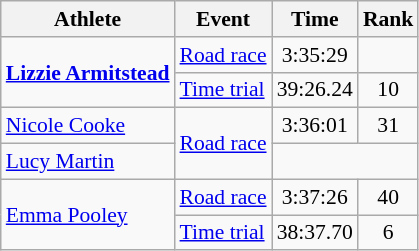<table class=wikitable style="font-size:90%;">
<tr>
<th>Athlete</th>
<th>Event</th>
<th>Time</th>
<th>Rank</th>
</tr>
<tr align=center>
<td style="text-align:left;" rowspan="2"><strong><a href='#'>Lizzie Armitstead</a></strong></td>
<td align=left><a href='#'>Road race</a></td>
<td>3:35:29</td>
<td></td>
</tr>
<tr align=center>
<td align=left><a href='#'>Time trial</a></td>
<td>39:26.24</td>
<td>10</td>
</tr>
<tr align=center>
<td align=left><a href='#'>Nicole Cooke</a></td>
<td style="text-align:left;" rowspan="2"><a href='#'>Road race</a></td>
<td>3:36:01</td>
<td>31</td>
</tr>
<tr align=center>
<td align=left><a href='#'>Lucy Martin</a></td>
<td colspan=2></td>
</tr>
<tr align=center>
<td style="text-align:left;" rowspan="2"><a href='#'>Emma Pooley</a></td>
<td align=left><a href='#'>Road race</a></td>
<td>3:37:26</td>
<td>40</td>
</tr>
<tr align=center>
<td align=left><a href='#'>Time trial</a></td>
<td>38:37.70</td>
<td>6</td>
</tr>
</table>
